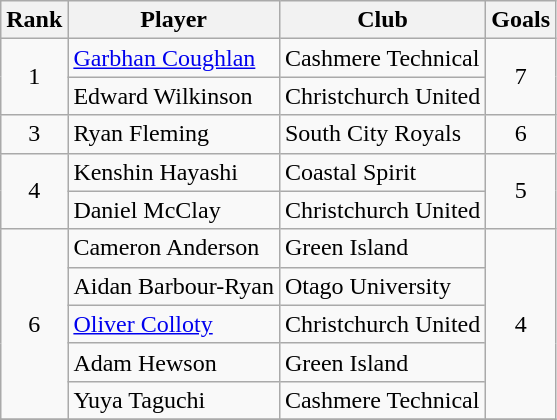<table class="wikitable" style="text-align:center">
<tr>
<th>Rank</th>
<th>Player</th>
<th>Club</th>
<th>Goals</th>
</tr>
<tr>
<td rowspan=2>1</td>
<td align=left><a href='#'>Garbhan Coughlan</a></td>
<td align=left>Cashmere Technical</td>
<td rowspan=2>7</td>
</tr>
<tr>
<td align=left>Edward Wilkinson</td>
<td align=left>Christchurch United</td>
</tr>
<tr>
<td>3</td>
<td align=left>Ryan Fleming</td>
<td align=left>South City Royals</td>
<td>6</td>
</tr>
<tr>
<td rowspan=2>4</td>
<td align=left>Kenshin Hayashi</td>
<td align=left>Coastal Spirit</td>
<td rowspan=2>5</td>
</tr>
<tr>
<td align=left>Daniel McClay</td>
<td align=left>Christchurch United</td>
</tr>
<tr>
<td rowspan=5>6</td>
<td align=left>Cameron Anderson</td>
<td align=left>Green Island</td>
<td rowspan=5>4</td>
</tr>
<tr>
<td align=left>Aidan Barbour-Ryan</td>
<td align=left>Otago University</td>
</tr>
<tr>
<td align=left><a href='#'>Oliver Colloty</a></td>
<td align=left>Christchurch United</td>
</tr>
<tr>
<td align=left>Adam Hewson</td>
<td align=left>Green Island</td>
</tr>
<tr>
<td align=left>Yuya Taguchi</td>
<td align=left>Cashmere Technical</td>
</tr>
<tr>
</tr>
</table>
